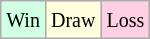<table class="wikitable">
<tr>
<td style="background:#d0ffe3;"><small>Win</small></td>
<td style="background:#ffd;"><small>Draw</small></td>
<td style="background:#ffd0e3;"><small>Loss</small></td>
</tr>
</table>
